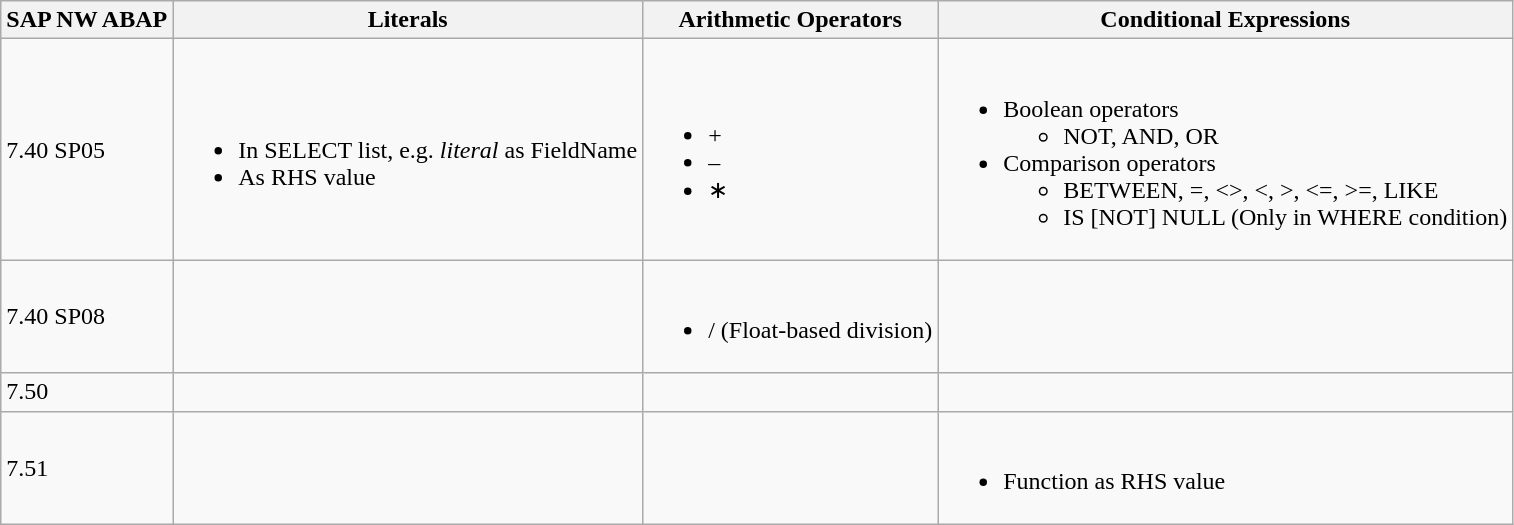<table class="wikitable">
<tr>
<th>SAP NW ABAP</th>
<th>Literals</th>
<th>Arithmetic Operators</th>
<th>Conditional Expressions</th>
</tr>
<tr>
<td>7.40 SP05</td>
<td><br><ul><li>In SELECT list, e.g. <em>literal</em> as FieldName</li><li>As RHS value</li></ul></td>
<td><br><ul><li>+</li><li>–</li><li>∗</li></ul></td>
<td><br><ul><li>Boolean operators<ul><li>NOT, AND, OR</li></ul></li><li>Comparison operators<ul><li>BETWEEN, =, <>, <, >, <=, >=, LIKE</li><li>IS [NOT] NULL (Only in WHERE condition)</li></ul></li></ul></td>
</tr>
<tr>
<td>7.40 SP08</td>
<td></td>
<td><br><ul><li>/ (Float-based division)</li></ul></td>
<td></td>
</tr>
<tr>
<td>7.50</td>
<td></td>
<td></td>
<td></td>
</tr>
<tr>
<td>7.51</td>
<td></td>
<td></td>
<td><br><ul><li>Function as RHS value</li></ul></td>
</tr>
</table>
